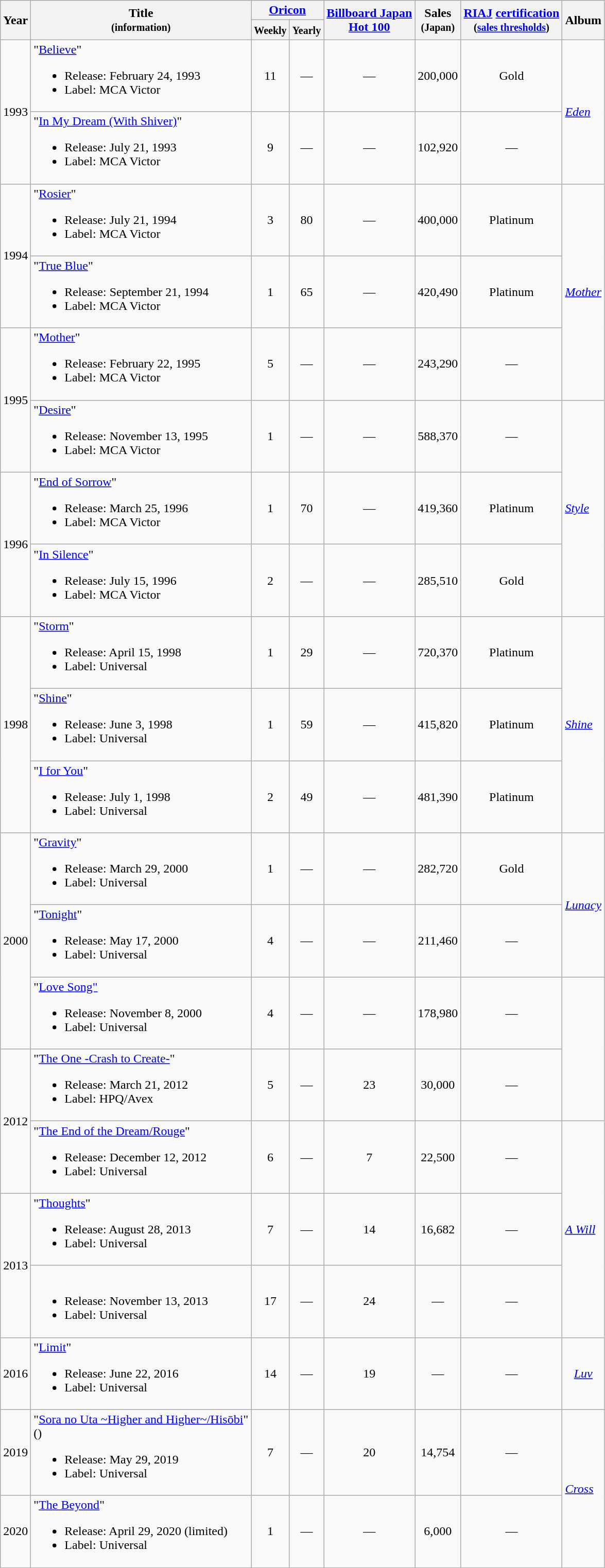<table class="wikitable">
<tr>
<th rowspan="2">Year</th>
<th rowspan="2">Title <br> <small>(information)</small></th>
<th colspan="2"><a href='#'>Oricon</a><br></th>
<th rowspan="2"><a href='#'>Billboard Japan<br> Hot 100</a></th>
<th rowspan="2">Sales<br><small>(Japan)</small></th>
<th rowspan="2"><a href='#'>RIAJ</a> <a href='#'>certification</a><br><small>(<a href='#'>sales thresholds</a>)</small></th>
<th rowspan="2">Album</th>
</tr>
<tr>
<th style="width:30px;"><small>Weekly</small></th>
<th style="width:30px;"><small>Yearly</small></th>
</tr>
<tr>
<td rowspan="2">1993</td>
<td>"<a href='#'>Believe</a>"<br><ul><li>Release: February 24, 1993</li><li>Label: MCA Victor</li></ul></td>
<td style="text-align:center;">11</td>
<td style="text-align:center;">—</td>
<td style="text-align:center;">—</td>
<td style="text-align:center;">200,000</td>
<td style="text-align:center;">Gold</td>
<td rowspan="2"><em><a href='#'>Eden</a></em></td>
</tr>
<tr>
<td>"<a href='#'>In My Dream (With Shiver)</a>"<br><ul><li>Release: July 21, 1993</li><li>Label: MCA Victor</li></ul></td>
<td style="text-align:center;">9</td>
<td style="text-align:center;">—</td>
<td style="text-align:center;">—</td>
<td style="text-align:center;">102,920</td>
<td style="text-align:center;">—</td>
</tr>
<tr>
<td rowspan="2">1994</td>
<td>"<a href='#'>Rosier</a>"<br><ul><li>Release: July 21, 1994</li><li>Label: MCA Victor</li></ul></td>
<td style="text-align:center;">3</td>
<td style="text-align:center;">80</td>
<td style="text-align:center;">—</td>
<td style="text-align:center;">400,000</td>
<td style="text-align:center;">Platinum</td>
<td rowspan="3"><em><a href='#'>Mother</a></em></td>
</tr>
<tr>
<td>"<a href='#'>True Blue</a>"<br><ul><li>Release: September 21, 1994</li><li>Label: MCA Victor</li></ul></td>
<td style="text-align:center;">1</td>
<td style="text-align:center;">65</td>
<td style="text-align:center;">—</td>
<td style="text-align:center;">420,490</td>
<td style="text-align:center;">Platinum</td>
</tr>
<tr>
<td rowspan="2">1995</td>
<td>"<a href='#'>Mother</a>"<br><ul><li>Release: February 22, 1995</li><li>Label: MCA Victor</li></ul></td>
<td style="text-align:center;">5</td>
<td style="text-align:center;">—</td>
<td style="text-align:center;">—</td>
<td style="text-align:center;">243,290</td>
<td style="text-align:center;">—</td>
</tr>
<tr>
<td>"<a href='#'>Desire</a>"<br><ul><li>Release: November 13, 1995</li><li>Label: MCA Victor</li></ul></td>
<td style="text-align:center;">1</td>
<td style="text-align:center;">—</td>
<td style="text-align:center;">—</td>
<td style="text-align:center;">588,370</td>
<td style="text-align:center;">—</td>
<td rowspan="3"><em><a href='#'>Style</a></em></td>
</tr>
<tr>
<td rowspan="2">1996</td>
<td>"<a href='#'>End of Sorrow</a>"<br><ul><li>Release: March 25, 1996</li><li>Label: MCA Victor</li></ul></td>
<td style="text-align:center;">1</td>
<td style="text-align:center;">70</td>
<td style="text-align:center;">—</td>
<td style="text-align:center;">419,360</td>
<td style="text-align:center;">Platinum</td>
</tr>
<tr>
<td>"<a href='#'>In Silence</a>"<br><ul><li>Release: July 15, 1996</li><li>Label: MCA Victor</li></ul></td>
<td style="text-align:center;">2</td>
<td style="text-align:center;">—</td>
<td style="text-align:center;">—</td>
<td style="text-align:center;">285,510</td>
<td style="text-align:center;">Gold</td>
</tr>
<tr>
<td rowspan="3">1998</td>
<td>"<a href='#'>Storm</a>"<br><ul><li>Release: April 15, 1998</li><li>Label: Universal</li></ul></td>
<td style="text-align:center;">1</td>
<td style="text-align:center;">29</td>
<td style="text-align:center;">—</td>
<td style="text-align:center;">720,370</td>
<td style="text-align:center;">Platinum</td>
<td rowspan="3"><em><a href='#'>Shine</a></em></td>
</tr>
<tr>
<td>"<a href='#'>Shine</a>"<br><ul><li>Release: June 3, 1998</li><li>Label: Universal</li></ul></td>
<td style="text-align:center;">1</td>
<td style="text-align:center;">59</td>
<td style="text-align:center;">—</td>
<td style="text-align:center;">415,820</td>
<td style="text-align:center;">Platinum</td>
</tr>
<tr>
<td>"<a href='#'>I for You</a>"<br><ul><li>Release: July 1, 1998</li><li>Label: Universal</li></ul></td>
<td style="text-align:center;">2</td>
<td style="text-align:center;">49</td>
<td style="text-align:center;">—</td>
<td style="text-align:center;">481,390</td>
<td style="text-align:center;">Platinum</td>
</tr>
<tr>
<td rowspan="3">2000</td>
<td>"<a href='#'>Gravity</a>"<br><ul><li>Release: March 29, 2000</li><li>Label: Universal</li></ul></td>
<td style="text-align:center;">1</td>
<td style="text-align:center;">—</td>
<td style="text-align:center;">—</td>
<td style="text-align:center;">282,720</td>
<td style="text-align:center;">Gold</td>
<td rowspan="2"><em><a href='#'>Lunacy</a></em></td>
</tr>
<tr>
<td>"<a href='#'>Tonight</a>"<br><ul><li>Release: May 17, 2000</li><li>Label: Universal</li></ul></td>
<td style="text-align:center;">4</td>
<td style="text-align:center;">—</td>
<td style="text-align:center;">—</td>
<td style="text-align:center;">211,460</td>
<td style="text-align:center;">—</td>
</tr>
<tr>
<td>"<a href='#'>Love Song"</a><br><ul><li>Release: November 8, 2000</li><li>Label: Universal</li></ul></td>
<td style="text-align:center;">4</td>
<td style="text-align:center;">—</td>
<td style="text-align:center;">—</td>
<td style="text-align:center;">178,980</td>
<td style="text-align:center;">—</td>
</tr>
<tr>
<td rowspan="2">2012</td>
<td>"<a href='#'>The One -Crash to Create-</a>"<br><ul><li>Release: March 21, 2012</li><li>Label: HPQ/Avex</li></ul></td>
<td style="text-align:center;">5</td>
<td style="text-align:center;">—</td>
<td style="text-align:center;">23</td>
<td style="text-align:center;">30,000</td>
<td style="text-align:center;">—</td>
</tr>
<tr>
<td>"<a href='#'>The End of the Dream/Rouge</a>"<br><ul><li>Release: December 12, 2012</li><li>Label: Universal</li></ul></td>
<td style="text-align:center;">6</td>
<td style="text-align:center;">—</td>
<td style="text-align:center;">7</td>
<td style="text-align:center;">22,500</td>
<td style="text-align:center;">—</td>
<td rowspan="3"><em><a href='#'>A Will</a></em></td>
</tr>
<tr>
<td rowspan="2">2013</td>
<td>"<a href='#'>Thoughts</a>"<br><ul><li>Release: August 28, 2013</li><li>Label: Universal</li></ul></td>
<td style="text-align:center;">7</td>
<td style="text-align:center;">—</td>
<td style="text-align:center;">14</td>
<td style="text-align:center;">16,682</td>
<td style="text-align:center;">—</td>
</tr>
<tr>
<td><br><ul><li>Release: November 13, 2013</li><li>Label: Universal</li></ul></td>
<td style="text-align:center;">17</td>
<td style="text-align:center;">—</td>
<td style="text-align:center;">24</td>
<td style="text-align:center;">—</td>
<td style="text-align:center;">—</td>
</tr>
<tr>
<td>2016</td>
<td>"<a href='#'>Limit</a>"<br><ul><li>Release: June 22, 2016</li><li>Label: Universal</li></ul></td>
<td style="text-align:center;">14</td>
<td style="text-align:center;">—</td>
<td style="text-align:center;">19</td>
<td style="text-align:center;">—</td>
<td style="text-align:center;">—</td>
<td style="text-align:center;"><em><a href='#'>Luv</a></em></td>
</tr>
<tr>
<td>2019</td>
<td>"<a href='#'>Sora no Uta ~Higher and Higher~/Hisōbi</a>"<br>()<br><ul><li>Release: May 29, 2019</li><li>Label: Universal</li></ul></td>
<td style="text-align:center;">7</td>
<td style="text-align:center;">—</td>
<td style="text-align:center;">20</td>
<td style="text-align:center;">14,754</td>
<td style="text-align:center;">—</td>
<td rowspan="2"><em><a href='#'>Cross</a></em></td>
</tr>
<tr>
<td>2020</td>
<td>"<a href='#'>The Beyond</a>"<br><ul><li>Release: April 29, 2020 (limited)</li><li>Label: Universal</li></ul></td>
<td style="text-align:center;">1</td>
<td style="text-align:center;">—</td>
<td style="text-align:center;">—</td>
<td style="text-align:center;">6,000</td>
<td style="text-align:center;">—</td>
</tr>
</table>
